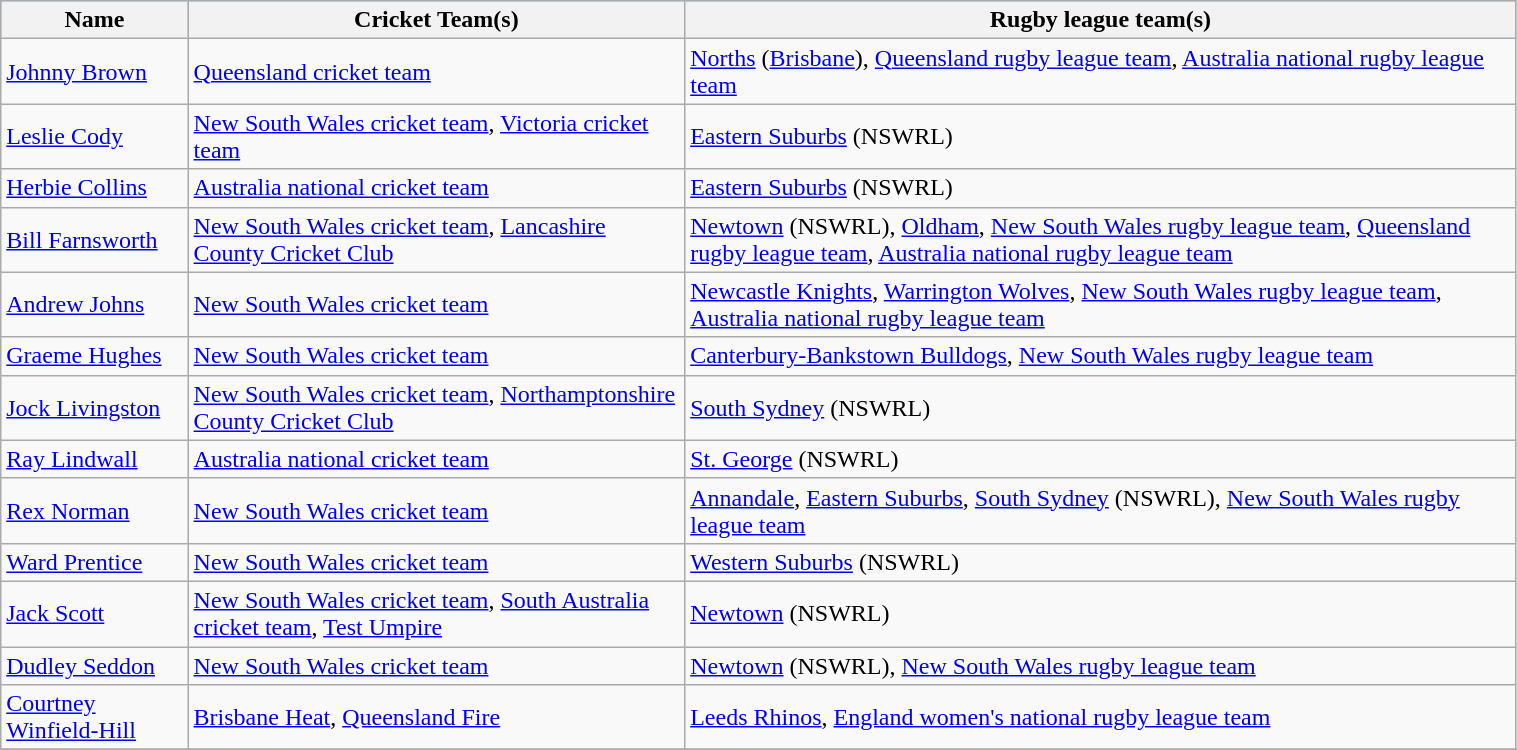<table class="wikitable" width=80%>
<tr bgcolor=#87cefa>
<th>Name</th>
<th>Cricket Team(s)</th>
<th>Rugby league team(s)</th>
</tr>
<tr>
<td><a href='#'>Johnny Brown</a></td>
<td><a href='#'>Queensland cricket team</a></td>
<td><a href='#'>Norths</a> (<a href='#'>Brisbane</a>), <a href='#'>Queensland rugby league team</a>, <a href='#'>Australia national rugby league team</a></td>
</tr>
<tr>
<td><a href='#'>Leslie Cody</a></td>
<td><a href='#'>New South Wales cricket team</a>, <a href='#'>Victoria cricket team</a></td>
<td><a href='#'>Eastern Suburbs</a> (NSWRL)</td>
</tr>
<tr>
<td><a href='#'>Herbie Collins</a></td>
<td><a href='#'>Australia national cricket team</a></td>
<td><a href='#'>Eastern Suburbs</a> (NSWRL)</td>
</tr>
<tr>
<td><a href='#'>Bill Farnsworth</a></td>
<td><a href='#'>New South Wales cricket team</a>, <a href='#'>Lancashire County Cricket Club</a></td>
<td><a href='#'>Newtown</a> (NSWRL), <a href='#'>Oldham</a>, <a href='#'>New South Wales rugby league team</a>, <a href='#'>Queensland rugby league team</a>, <a href='#'>Australia national rugby league team</a></td>
</tr>
<tr>
<td><a href='#'>Andrew Johns</a></td>
<td><a href='#'>New South Wales cricket team</a></td>
<td><a href='#'>Newcastle Knights</a>, <a href='#'>Warrington Wolves</a>, <a href='#'>New South Wales rugby league team</a>, <a href='#'>Australia national rugby league team</a></td>
</tr>
<tr>
<td><a href='#'>Graeme Hughes</a></td>
<td><a href='#'>New South Wales cricket team</a></td>
<td><a href='#'>Canterbury-Bankstown Bulldogs</a>, <a href='#'>New South Wales rugby league team</a></td>
</tr>
<tr>
<td><a href='#'>Jock Livingston</a></td>
<td><a href='#'>New South Wales cricket team</a>, <a href='#'>Northamptonshire County Cricket Club</a></td>
<td><a href='#'>South Sydney</a> (NSWRL)</td>
</tr>
<tr>
<td><a href='#'>Ray Lindwall</a></td>
<td><a href='#'>Australia national cricket team</a></td>
<td><a href='#'>St. George</a> (NSWRL)</td>
</tr>
<tr>
<td><a href='#'>Rex Norman</a></td>
<td><a href='#'>New South Wales cricket team</a></td>
<td><a href='#'>Annandale</a>, <a href='#'>Eastern Suburbs</a>, <a href='#'>South Sydney</a> (NSWRL), <a href='#'>New South Wales rugby league team</a></td>
</tr>
<tr>
<td><a href='#'>Ward Prentice</a></td>
<td><a href='#'>New South Wales cricket team</a></td>
<td><a href='#'>Western Suburbs</a> (NSWRL)</td>
</tr>
<tr>
<td><a href='#'>Jack Scott</a></td>
<td><a href='#'>New South Wales cricket team</a>, <a href='#'>South Australia cricket team</a>, <a href='#'>Test Umpire</a></td>
<td><a href='#'>Newtown</a> (NSWRL)</td>
</tr>
<tr>
<td><a href='#'>Dudley Seddon</a></td>
<td><a href='#'>New South Wales cricket team</a></td>
<td><a href='#'>Newtown</a> (NSWRL), <a href='#'>New South Wales rugby league team</a></td>
</tr>
<tr>
<td><a href='#'>Courtney Winfield-Hill</a></td>
<td><a href='#'>Brisbane Heat</a>, <a href='#'>Queensland Fire</a></td>
<td><a href='#'>Leeds Rhinos</a>, <a href='#'>England women's national rugby league team</a></td>
</tr>
<tr>
</tr>
</table>
